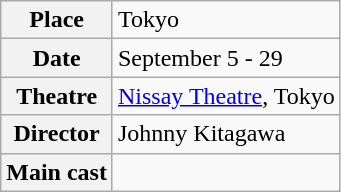<table class="wikitable">
<tr>
<th>Place</th>
<td>Tokyo</td>
</tr>
<tr>
<th>Date</th>
<td>September 5 - 29</td>
</tr>
<tr>
<th>Theatre</th>
<td><a href='#'>Nissay Theatre</a>, Tokyo</td>
</tr>
<tr>
<th>Director</th>
<td>Johnny Kitagawa</td>
</tr>
<tr>
<th>Main cast</th>
<td></td>
</tr>
</table>
